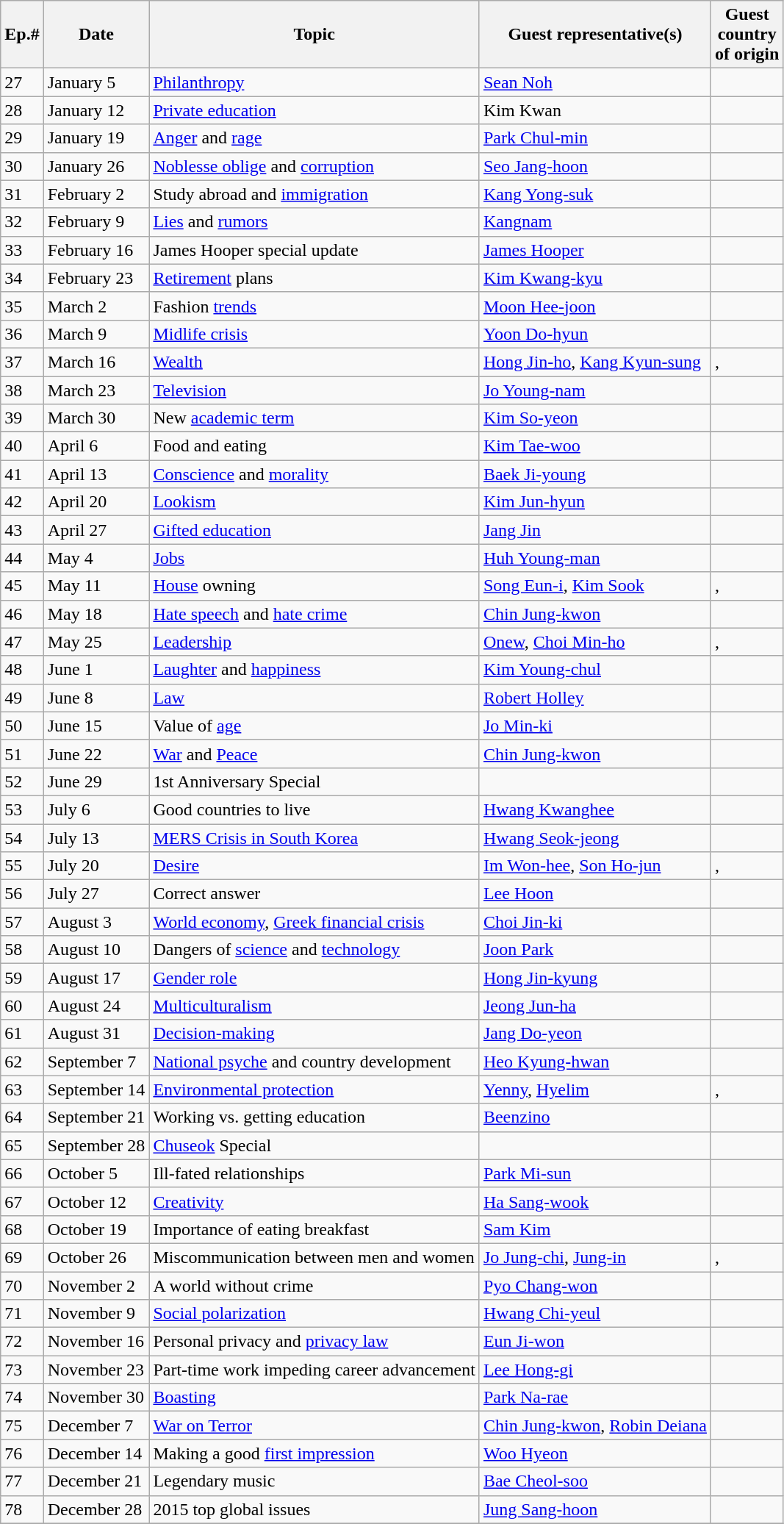<table class="wikitable sortable">
<tr>
<th>Ep.#</th>
<th>Date</th>
<th>Topic</th>
<th>Guest representative(s)</th>
<th>Guest<br>country<br>of origin</th>
</tr>
<tr>
<td>27</td>
<td>January 5</td>
<td><a href='#'>Philanthropy</a></td>
<td><a href='#'>Sean Noh</a></td>
<td></td>
</tr>
<tr>
<td>28</td>
<td>January 12</td>
<td><a href='#'>Private education</a></td>
<td>Kim Kwan</td>
<td></td>
</tr>
<tr>
<td>29</td>
<td>January 19</td>
<td><a href='#'>Anger</a> and <a href='#'>rage</a></td>
<td><a href='#'>Park Chul-min</a></td>
<td></td>
</tr>
<tr>
<td>30</td>
<td>January 26</td>
<td><a href='#'>Noblesse oblige</a> and <a href='#'>corruption</a></td>
<td><a href='#'>Seo Jang-hoon</a></td>
<td></td>
</tr>
<tr>
<td>31</td>
<td>February 2</td>
<td>Study abroad and <a href='#'>immigration</a></td>
<td><a href='#'>Kang Yong-suk</a></td>
<td></td>
</tr>
<tr>
<td>32</td>
<td>February 9</td>
<td><a href='#'>Lies</a> and <a href='#'>rumors</a></td>
<td><a href='#'>Kangnam</a></td>
<td></td>
</tr>
<tr>
<td>33</td>
<td>February 16</td>
<td>James Hooper special update</td>
<td><a href='#'>James Hooper</a></td>
<td></td>
</tr>
<tr>
<td>34</td>
<td>February 23</td>
<td><a href='#'>Retirement</a> plans</td>
<td><a href='#'>Kim Kwang-kyu</a></td>
<td></td>
</tr>
<tr>
<td>35</td>
<td>March 2</td>
<td>Fashion <a href='#'>trends</a></td>
<td><a href='#'>Moon Hee-joon</a></td>
<td></td>
</tr>
<tr>
<td>36</td>
<td>March 9</td>
<td><a href='#'>Midlife crisis</a></td>
<td><a href='#'>Yoon Do-hyun</a></td>
<td></td>
</tr>
<tr>
<td>37</td>
<td>March 16</td>
<td><a href='#'>Wealth</a></td>
<td><a href='#'>Hong Jin-ho</a>, <a href='#'>Kang Kyun-sung</a></td>
<td>, </td>
</tr>
<tr>
<td>38</td>
<td>March 23</td>
<td><a href='#'>Television</a></td>
<td><a href='#'>Jo Young-nam</a></td>
<td></td>
</tr>
<tr>
<td>39</td>
<td>March 30</td>
<td>New <a href='#'>academic term</a></td>
<td><a href='#'>Kim So-yeon</a></td>
<td></td>
</tr>
<tr>
</tr>
<tr>
<td>40</td>
<td>April 6</td>
<td>Food and eating</td>
<td><a href='#'>Kim Tae-woo</a></td>
<td></td>
</tr>
<tr>
<td>41</td>
<td>April 13</td>
<td><a href='#'>Conscience</a> and <a href='#'>morality</a></td>
<td><a href='#'>Baek Ji-young</a></td>
<td></td>
</tr>
<tr>
<td>42</td>
<td>April 20</td>
<td><a href='#'>Lookism</a></td>
<td><a href='#'>Kim Jun-hyun</a></td>
<td></td>
</tr>
<tr>
<td>43</td>
<td>April 27</td>
<td><a href='#'>Gifted education</a></td>
<td><a href='#'>Jang Jin</a></td>
<td></td>
</tr>
<tr>
<td>44</td>
<td>May 4</td>
<td><a href='#'>Jobs</a></td>
<td><a href='#'>Huh Young-man</a></td>
<td></td>
</tr>
<tr>
<td>45</td>
<td>May 11</td>
<td><a href='#'>House</a> owning</td>
<td><a href='#'>Song Eun-i</a>, <a href='#'>Kim Sook</a></td>
<td>, </td>
</tr>
<tr>
<td>46</td>
<td>May 18</td>
<td><a href='#'>Hate speech</a> and <a href='#'>hate crime</a></td>
<td><a href='#'>Chin Jung-kwon</a></td>
<td></td>
</tr>
<tr>
<td>47</td>
<td>May 25</td>
<td><a href='#'>Leadership</a></td>
<td><a href='#'>Onew</a>, <a href='#'>Choi Min-ho</a></td>
<td>,</td>
</tr>
<tr>
<td>48</td>
<td>June 1</td>
<td><a href='#'>Laughter</a> and <a href='#'>happiness</a></td>
<td><a href='#'>Kim Young-chul</a></td>
<td></td>
</tr>
<tr>
<td>49</td>
<td>June 8</td>
<td><a href='#'>Law</a></td>
<td><a href='#'>Robert Holley</a></td>
<td></td>
</tr>
<tr>
<td>50</td>
<td>June 15</td>
<td>Value of <a href='#'>age</a></td>
<td><a href='#'>Jo Min-ki</a></td>
<td></td>
</tr>
<tr>
<td>51</td>
<td>June 22</td>
<td><a href='#'>War</a> and <a href='#'>Peace</a></td>
<td><a href='#'>Chin Jung-kwon</a></td>
<td></td>
</tr>
<tr>
<td>52</td>
<td>June 29</td>
<td>1st Anniversary Special</td>
<td></td>
<td></td>
</tr>
<tr>
<td>53</td>
<td>July 6</td>
<td>Good countries to live</td>
<td><a href='#'>Hwang Kwanghee</a></td>
<td></td>
</tr>
<tr>
<td>54</td>
<td>July 13</td>
<td><a href='#'>MERS Crisis in South Korea</a></td>
<td><a href='#'>Hwang Seok-jeong</a></td>
<td></td>
</tr>
<tr>
<td>55</td>
<td>July 20</td>
<td><a href='#'>Desire</a></td>
<td><a href='#'>Im Won-hee</a>, <a href='#'>Son Ho-jun</a></td>
<td>, </td>
</tr>
<tr>
<td>56</td>
<td>July 27</td>
<td>Correct answer</td>
<td><a href='#'>Lee Hoon</a></td>
<td></td>
</tr>
<tr>
<td>57</td>
<td>August 3</td>
<td><a href='#'>World economy</a>, <a href='#'>Greek financial crisis</a></td>
<td><a href='#'>Choi Jin-ki</a></td>
<td></td>
</tr>
<tr>
<td>58</td>
<td>August 10</td>
<td>Dangers of <a href='#'>science</a> and <a href='#'>technology</a></td>
<td><a href='#'>Joon Park</a></td>
<td></td>
</tr>
<tr>
<td>59</td>
<td>August 17</td>
<td><a href='#'>Gender role</a></td>
<td><a href='#'>Hong Jin-kyung</a></td>
<td></td>
</tr>
<tr>
<td>60</td>
<td>August 24</td>
<td><a href='#'>Multiculturalism</a></td>
<td><a href='#'>Jeong Jun-ha</a></td>
<td></td>
</tr>
<tr>
<td>61</td>
<td>August 31</td>
<td><a href='#'>Decision-making</a></td>
<td><a href='#'>Jang Do-yeon</a></td>
<td></td>
</tr>
<tr>
<td>62</td>
<td>September 7</td>
<td><a href='#'>National psyche</a> and country development</td>
<td><a href='#'>Heo Kyung-hwan</a></td>
<td></td>
</tr>
<tr>
<td>63</td>
<td>September 14</td>
<td><a href='#'>Environmental protection</a></td>
<td><a href='#'>Yenny</a>, <a href='#'>Hyelim</a></td>
<td>, </td>
</tr>
<tr>
<td>64</td>
<td>September 21</td>
<td>Working vs. getting education</td>
<td><a href='#'>Beenzino</a></td>
<td></td>
</tr>
<tr>
<td>65</td>
<td>September 28</td>
<td><a href='#'>Chuseok</a> Special</td>
<td></td>
<td></td>
</tr>
<tr>
<td>66</td>
<td>October 5</td>
<td>Ill-fated relationships</td>
<td><a href='#'>Park Mi-sun</a></td>
<td></td>
</tr>
<tr>
<td>67</td>
<td>October 12</td>
<td><a href='#'>Creativity</a></td>
<td><a href='#'>Ha Sang-wook</a></td>
<td></td>
</tr>
<tr>
<td>68</td>
<td>October 19</td>
<td>Importance of eating breakfast</td>
<td><a href='#'>Sam Kim</a></td>
<td></td>
</tr>
<tr>
<td>69</td>
<td>October 26</td>
<td>Miscommunication between men and women</td>
<td><a href='#'>Jo Jung-chi</a>, <a href='#'>Jung-in</a></td>
<td>,</td>
</tr>
<tr>
<td>70</td>
<td>November 2</td>
<td>A world without crime</td>
<td><a href='#'>Pyo Chang-won</a></td>
<td></td>
</tr>
<tr>
<td>71</td>
<td>November 9</td>
<td><a href='#'>Social polarization</a></td>
<td><a href='#'>Hwang Chi-yeul</a></td>
<td></td>
</tr>
<tr>
<td>72</td>
<td>November 16</td>
<td>Personal privacy and <a href='#'>privacy law</a></td>
<td><a href='#'>Eun Ji-won</a></td>
<td></td>
</tr>
<tr>
<td>73</td>
<td>November 23</td>
<td>Part-time work impeding career advancement</td>
<td><a href='#'>Lee Hong-gi</a></td>
<td></td>
</tr>
<tr>
<td>74</td>
<td>November 30</td>
<td><a href='#'>Boasting</a></td>
<td><a href='#'>Park Na-rae</a></td>
<td></td>
</tr>
<tr>
<td>75</td>
<td>December 7</td>
<td><a href='#'>War on Terror</a></td>
<td><a href='#'>Chin Jung-kwon</a>, <a href='#'>Robin Deiana</a></td>
<td> </td>
</tr>
<tr>
<td>76</td>
<td>December 14</td>
<td>Making a good <a href='#'>first impression</a></td>
<td><a href='#'>Woo Hyeon</a></td>
<td></td>
</tr>
<tr>
<td>77</td>
<td>December 21</td>
<td>Legendary music</td>
<td><a href='#'>Bae Cheol-soo</a></td>
<td></td>
</tr>
<tr>
<td>78</td>
<td>December 28</td>
<td>2015 top global issues</td>
<td><a href='#'>Jung Sang-hoon</a></td>
<td></td>
</tr>
<tr>
</tr>
</table>
